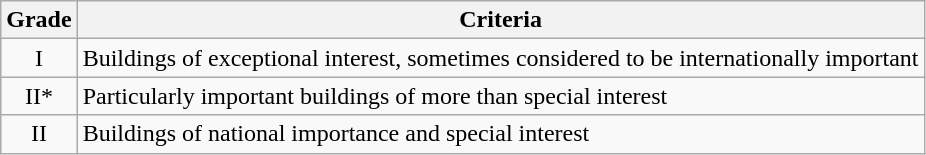<table class="wikitable">
<tr>
<th>Grade</th>
<th>Criteria</th>
</tr>
<tr>
<td align="center" >I</td>
<td>Buildings of exceptional interest, sometimes considered to be internationally important</td>
</tr>
<tr>
<td align="center" >II*</td>
<td>Particularly important buildings of more than special interest</td>
</tr>
<tr>
<td align="center" >II</td>
<td>Buildings of national importance and special interest</td>
</tr>
</table>
